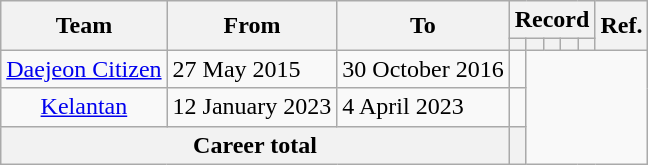<table class="wikitable" style="text-align: center">
<tr>
<th rowspan="2">Team</th>
<th rowspan="2">From</th>
<th rowspan="2">To</th>
<th colspan="5">Record</th>
<th rowspan="2">Ref.</th>
</tr>
<tr>
<th></th>
<th></th>
<th></th>
<th></th>
<th></th>
</tr>
<tr>
<td><a href='#'>Daejeon Citizen</a></td>
<td align="left">27 May 2015</td>
<td align="left">30 October 2016<br></td>
<td></td>
</tr>
<tr>
<td><a href='#'>Kelantan</a></td>
<td align="left">12 January 2023</td>
<td align="left">4 April 2023<br></td>
<td></td>
</tr>
<tr>
<th colspan="3">Career total<br></th>
<th></th>
</tr>
</table>
